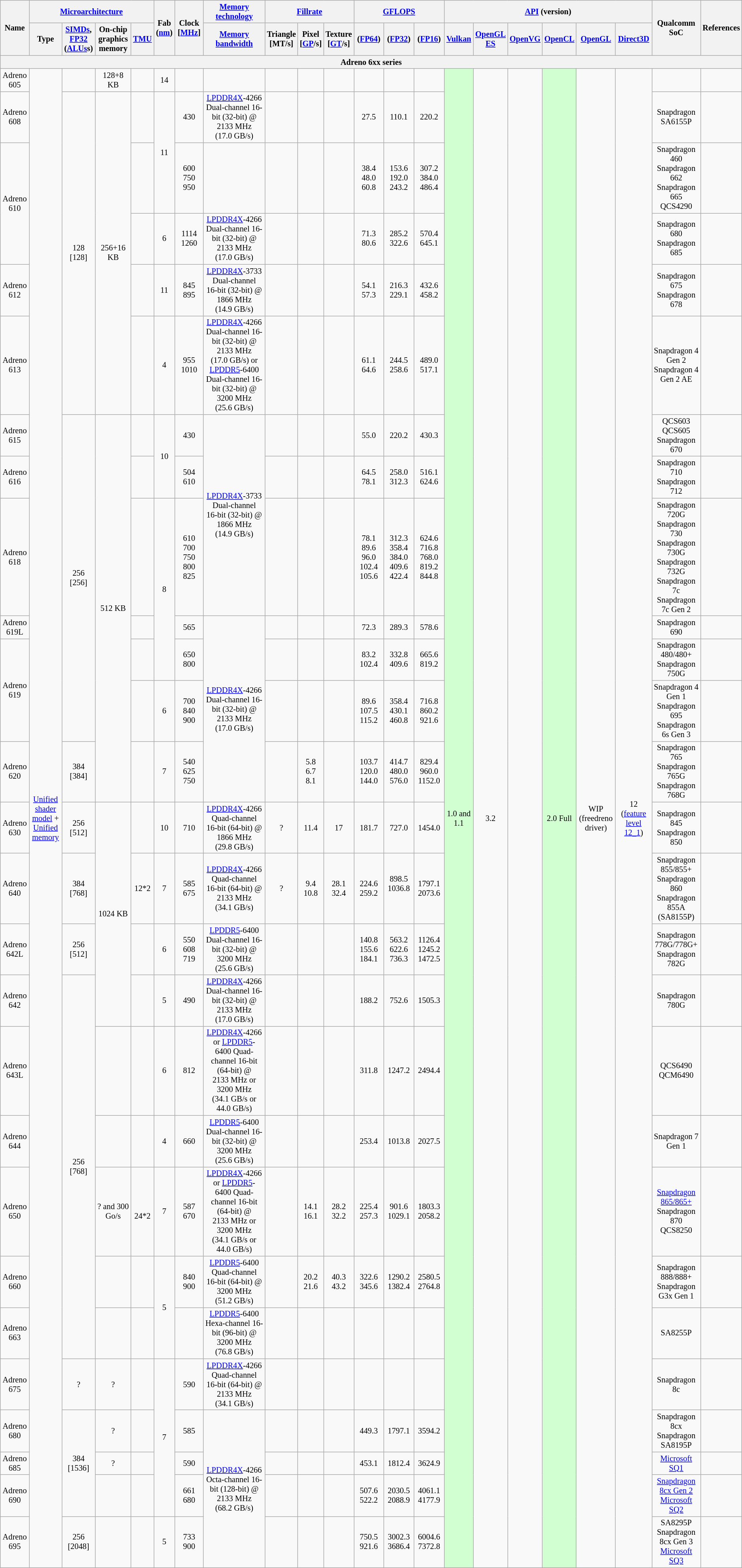<table class="wikitable" style="font-size: 85%; text-align: center">
<tr>
<th rowspan="2">Name</th>
<th colspan="4"><a href='#'>Microarchitecture</a></th>
<th rowspan="2">Fab (<a href='#'>nm</a>)</th>
<th rowspan="2">Clock [<a href='#'>MHz</a>]</th>
<th><a href='#'>Memory technology</a></th>
<th colspan="3"><a href='#'>Fillrate</a></th>
<th colspan="3"><a href='#'>GFLOPS</a></th>
<th colspan="6"><a href='#'>API</a> (version)</th>
<th rowspan="2">Qualcomm SoC</th>
<th rowspan="2">References</th>
</tr>
<tr>
<th>Type</th>
<th><a href='#'>SIMDs</a>, <a href='#'>FP32</a><br>(<a href='#'>ALUs</a>s)<br></th>
<th>On-chip graphics memory</th>
<th><a href='#'>TMU</a></th>
<th><a href='#'>Memory bandwidth</a></th>
<th>Triangle<br>[MT/s]</th>
<th>Pixel<br>[<a href='#'>GP</a>/s]</th>
<th>Texture<br>[<a href='#'>GT</a>/s]</th>
<th>(<a href='#'>FP64</a>)</th>
<th>(<a href='#'>FP32</a>)</th>
<th>(<a href='#'>FP16</a>)</th>
<th><a href='#'>Vulkan</a></th>
<th><a href='#'>OpenGL ES</a></th>
<th><a href='#'>OpenVG</a></th>
<th><a href='#'>OpenCL</a></th>
<th><a href='#'>OpenGL</a></th>
<th><a href='#'>Direct3D</a></th>
</tr>
<tr>
<th colspan="22">Adreno 6xx series</th>
</tr>
<tr>
<td>Adreno 605</td>
<td rowspan="27"><a href='#'>Unified shader model</a> +<br><a href='#'>Unified memory</a></td>
<td></td>
<td>128+8 KB</td>
<td></td>
<td>14</td>
<td></td>
<td></td>
<td></td>
<td></td>
<td></td>
<td></td>
<td></td>
<td></td>
<td rowspan="27" style="background:#d1ffd1;">1.0 and 1.1</td>
<td rowspan="27">3.2</td>
<td rowspan="27"></td>
<td rowspan="27" style="background:#d1ffd1;">2.0 Full</td>
<td rowspan="27">WIP (freedreno driver)</td>
<td rowspan="27">12 <br>(<a href='#'>feature level 12_1</a>)</td>
<td></td>
<td></td>
</tr>
<tr>
<td>Adreno 608</td>
<td rowspan="5">128 [128]</td>
<td rowspan="5">256+16 KB</td>
<td></td>
<td rowspan="2">11</td>
<td>430</td>
<td><a href='#'>LPDDR4X</a>-4266 Dual-channel 16-bit (32-bit) @ 2133 MHz (17.0 GB/s)</td>
<td></td>
<td></td>
<td></td>
<td>27.5</td>
<td>110.1</td>
<td>220.2</td>
<td>Snapdragon SA6155P</td>
<td></td>
</tr>
<tr>
<td rowspan="2">Adreno 610</td>
<td></td>
<td>600 750 950</td>
<td></td>
<td></td>
<td></td>
<td></td>
<td>38.4 48.0 60.8</td>
<td>153.6 192.0 243.2</td>
<td>307.2 384.0 486.4</td>
<td>Snapdragon 460<br>Snapdragon 662<br>Snapdragon 665<br>QCS4290</td>
<td></td>
</tr>
<tr>
<td></td>
<td>6</td>
<td>1114<br>1260</td>
<td><a href='#'>LPDDR4X</a>-4266 Dual-channel 16-bit (32-bit) @ 2133 MHz (17.0 GB/s)</td>
<td></td>
<td></td>
<td></td>
<td>71.3<br>80.6</td>
<td>285.2<br>322.6</td>
<td>570.4<br>645.1</td>
<td>Snapdragon 680<br>Snapdragon 685</td>
<td></td>
</tr>
<tr>
<td>Adreno 612</td>
<td></td>
<td>11</td>
<td>845 895</td>
<td><a href='#'>LPDDR4X</a>-3733 Dual‑channel 16‑bit (32-bit) @ 1866 MHz (14.9 GB/s)</td>
<td></td>
<td></td>
<td></td>
<td>54.1 57.3</td>
<td>216.3 229.1</td>
<td>432.6 458.2</td>
<td>Snapdragon 675<br>Snapdragon 678</td>
<td></td>
</tr>
<tr>
<td>Adreno 613</td>
<td></td>
<td>4</td>
<td>955<br>1010</td>
<td><a href='#'>LPDDR4X</a>-4266 Dual-channel 16-bit (32-bit) @ 2133 MHz (17.0 GB/s) or<br><a href='#'>LPDDR5</a>-6400 Dual-channel 16-bit (32-bit) @ 3200 MHz (25.6 GB/s)</td>
<td></td>
<td></td>
<td></td>
<td>61.1<br>64.6</td>
<td>244.5<br>258.6</td>
<td>489.0<br>517.1</td>
<td>Snapdragon 4 Gen 2<br>Snapdragon 4 Gen 2 AE</td>
<td></td>
</tr>
<tr>
<td>Adreno 615</td>
<td rowspan="6">256 [256]</td>
<td rowspan="7">512 KB</td>
<td></td>
<td rowspan="2">10</td>
<td>430</td>
<td rowspan="3"><a href='#'>LPDDR4X</a>-3733 Dual‑channel 16‑bit (32-bit) @ 1866 MHz (14.9 GB/s)</td>
<td></td>
<td></td>
<td></td>
<td>55.0</td>
<td>220.2</td>
<td>430.3</td>
<td>QCS603<br>QCS605<br>Snapdragon 670</td>
<td></td>
</tr>
<tr>
<td>Adreno 616</td>
<td></td>
<td>504 610</td>
<td></td>
<td></td>
<td></td>
<td>64.5 78.1</td>
<td>258.0 312.3</td>
<td>516.1 624.6</td>
<td>Snapdragon 710<br>Snapdragon 712</td>
<td></td>
</tr>
<tr>
<td>Adreno 618</td>
<td></td>
<td rowspan="3">8</td>
<td>610 700 750 800 825</td>
<td></td>
<td></td>
<td></td>
<td>78.1 89.6 96.0 102.4 105.6</td>
<td>312.3 358.4 384.0 409.6 422.4</td>
<td>624.6 716.8 768.0 819.2 844.8</td>
<td>Snapdragon 720G<br>Snapdragon 730<br>Snapdragon 730G<br>Snapdragon 732G<br>Snapdragon 7c<br>Snapdragon 7c Gen 2</td>
<td></td>
</tr>
<tr>
<td>Adreno 619L</td>
<td></td>
<td>565</td>
<td rowspan="4"><a href='#'>LPDDR4X</a>-4266 Dual-channel 16-bit (32-bit) @ 2133 MHz (17.0 GB/s)</td>
<td></td>
<td></td>
<td></td>
<td>72.3</td>
<td>289.3</td>
<td>578.6</td>
<td>Snapdragon 690</td>
<td></td>
</tr>
<tr>
<td rowspan="2">Adreno 619</td>
<td></td>
<td>650<br>800</td>
<td></td>
<td></td>
<td></td>
<td>83.2 102.4</td>
<td>332.8 409.6</td>
<td>665.6 819.2</td>
<td>Snapdragon 480/480+<br>Snapdragon 750G</td>
<td></td>
</tr>
<tr>
<td></td>
<td>6</td>
<td>700<br>840<br>900</td>
<td></td>
<td></td>
<td></td>
<td>89.6<br>107.5<br>115.2</td>
<td>358.4<br>430.1<br>460.8</td>
<td>716.8<br>860.2<br>921.6</td>
<td>Snapdragon 4 Gen 1<br>Snapdragon 695<br>Snapdragon 6s Gen 3</td>
<td></td>
</tr>
<tr>
<td>Adreno 620</td>
<td>384 [384]</td>
<td></td>
<td>7</td>
<td>540<br>625<br>750</td>
<td></td>
<td>5.8<br>6.7<br>8.1</td>
<td></td>
<td>103.7 120.0 144.0</td>
<td>414.7 480.0 576.0</td>
<td>829.4 960.0 1152.0</td>
<td>Snapdragon 765<br>Snapdragon 765G<br>Snapdragon 768G</td>
<td></td>
</tr>
<tr>
<td>Adreno 630</td>
<td>256 [512]</td>
<td rowspan="4">1024 KB</td>
<td></td>
<td>10</td>
<td>710</td>
<td><a href='#'>LPDDR4X</a>-4266 Quad-channel 16-bit (64-bit) @ 1866 MHz (29.8 GB/s)</td>
<td>?</td>
<td>11.4</td>
<td>17</td>
<td>181.7</td>
<td>727.0</td>
<td>1454.0</td>
<td>Snapdragon 845<br>Snapdragon 850</td>
<td></td>
</tr>
<tr>
<td>Adreno 640</td>
<td>384 [768]</td>
<td>12*2<br></td>
<td>7</td>
<td>585<br>675</td>
<td><a href='#'>LPDDR4X</a>-4266 Quad-channel 16-bit (64-bit) @ 2133 MHz (34.1 GB/s)</td>
<td>?</td>
<td>9.4<br>10.8</td>
<td>28.1<br>32.4</td>
<td>224.6 259.2</td>
<td>898.5 1036.8<br><br></td>
<td>1797.1 2073.6<br></td>
<td>Snapdragon 855/855+<br>Snapdragon 860<br>Snapdragon 855A (SA8155P)</td>
<td></td>
</tr>
<tr>
<td>Adreno 642L</td>
<td>256 [512]</td>
<td></td>
<td>6</td>
<td>550 608 719</td>
<td><a href='#'>LPDDR5</a>-6400 Dual-channel 16-bit (32-bit) @ 3200 MHz (25.6 GB/s)</td>
<td></td>
<td></td>
<td></td>
<td>140.8 155.6 184.1</td>
<td>563.2 622.6 736.3</td>
<td>1126.4 1245.2 1472.5</td>
<td>Snapdragon 778G/778G+<br>Snapdragon 782G</td>
<td></td>
</tr>
<tr>
<td>Adreno 642</td>
<td rowspan="6">256 [768]</td>
<td></td>
<td>5</td>
<td>490</td>
<td><a href='#'>LPDDR4X</a>-4266 Dual-channel 16-bit (32-bit) @ 2133 MHz (17.0 GB/s)</td>
<td></td>
<td></td>
<td></td>
<td>188.2</td>
<td>752.6</td>
<td>1505.3</td>
<td>Snapdragon 780G</td>
<td></td>
</tr>
<tr>
<td>Adreno 643L</td>
<td></td>
<td></td>
<td>6</td>
<td>812</td>
<td><a href='#'>LPDDR4X</a>-4266 or <a href='#'>LPDDR5</a>-6400 Quad-channel 16-bit (64-bit) @ 2133 MHz or 3200 MHz (34.1 GB/s or 44.0 GB/s)</td>
<td></td>
<td></td>
<td></td>
<td>311.8</td>
<td>1247.2</td>
<td>2494.4</td>
<td>QCS6490<br>QCM6490</td>
<td></td>
</tr>
<tr>
<td>Adreno 644</td>
<td></td>
<td></td>
<td>4</td>
<td>660</td>
<td><a href='#'>LPDDR5</a>-6400 Dual-channel 16-bit (32-bit) @ 3200 MHz (25.6 GB/s)</td>
<td></td>
<td></td>
<td></td>
<td>253.4</td>
<td>1013.8</td>
<td>2027.5</td>
<td>Snapdragon 7 Gen 1</td>
<td><br></td>
</tr>
<tr>
<td>Adreno 650</td>
<td>? and 300 Go/s</td>
<td><br>24*2</td>
<td>7</td>
<td>587 670</td>
<td><a href='#'>LPDDR4X</a>-4266 or <a href='#'>LPDDR5</a>-6400 Quad-channel 16-bit (64-bit) @ 2133 MHz or 3200 MHz (34.1 GB/s or 44.0 GB/s)</td>
<td></td>
<td>14.1<br>16.1</td>
<td>28.2<br>32.2</td>
<td>225.4<br>257.3</td>
<td>901.6<br>1029.1</td>
<td>1803.3<br>2058.2</td>
<td><a href='#'>Snapdragon 865/865+</a><br>Snapdragon 870<br>QCS8250</td>
<td><br></td>
</tr>
<tr>
<td>Adreno 660</td>
<td></td>
<td></td>
<td rowspan="2">5</td>
<td>840 900</td>
<td><a href='#'>LPDDR5</a>-6400 Quad-channel 16-bit (64-bit) @ 3200 MHz (51.2 GB/s)</td>
<td></td>
<td>20.2<br>21.6</td>
<td>40.3<br>43.2</td>
<td>322.6<br>345.6</td>
<td>1290.2<br>1382.4</td>
<td>2580.5<br>2764.8</td>
<td>Snapdragon 888/888+<br>Snapdragon G3x Gen 1</td>
<td></td>
</tr>
<tr>
<td>Adreno 663</td>
<td></td>
<td></td>
<td></td>
<td><a href='#'>LPDDR5</a>-6400 Hexa-channel 16-bit (96-bit) @ 3200 MHz (76.8 GB/s)</td>
<td></td>
<td></td>
<td></td>
<td></td>
<td></td>
<td></td>
<td>SA8255P</td>
<td></td>
</tr>
<tr>
<td>Adreno 675</td>
<td>?</td>
<td>?</td>
<td></td>
<td rowspan="4">7</td>
<td>590</td>
<td><a href='#'>LPDDR4X</a>-4266 Quad-channel 16-bit (64-bit) @ 2133 MHz (34.1 GB/s)</td>
<td></td>
<td></td>
<td></td>
<td></td>
<td></td>
<td></td>
<td>Snapdragon 8c</td>
<td></td>
</tr>
<tr>
<td>Adreno 680</td>
<td rowspan="3">384 [1536]</td>
<td>?</td>
<td></td>
<td>585</td>
<td rowspan="4"><a href='#'>LPDDR4X</a>-4266 Octa-channel 16-bit (128-bit) @ 2133 MHz (68.2 GB/s)</td>
<td></td>
<td></td>
<td></td>
<td>449.3</td>
<td>1797.1</td>
<td>3594.2</td>
<td>Snapdragon 8cx<br>Snapdragon SA8195P</td>
<td></td>
</tr>
<tr>
<td>Adreno 685</td>
<td>?</td>
<td></td>
<td>590</td>
<td></td>
<td></td>
<td></td>
<td>453.1</td>
<td>1812.4</td>
<td>3624.9</td>
<td><a href='#'>Microsoft SQ1</a></td>
<td></td>
</tr>
<tr>
<td>Adreno 690</td>
<td></td>
<td></td>
<td>661 680</td>
<td></td>
<td></td>
<td></td>
<td>507.6 522.2</td>
<td>2030.5 2088.9</td>
<td>4061.1 4177.9</td>
<td><a href='#'>Snapdragon 8cx Gen 2</a><br><a href='#'>Microsoft SQ2</a></td>
<td></td>
</tr>
<tr>
<td>Adreno 695</td>
<td>256 [2048]</td>
<td></td>
<td></td>
<td>5</td>
<td>733<br>900</td>
<td></td>
<td></td>
<td></td>
<td>750.5<br>921.6</td>
<td>3002.3<br>3686.4</td>
<td>6004.6<br>7372.8</td>
<td>SA8295P<br>Snapdragon 8cx Gen 3<br><a href='#'>Microsoft SQ3</a></td>
<td></td>
</tr>
</table>
